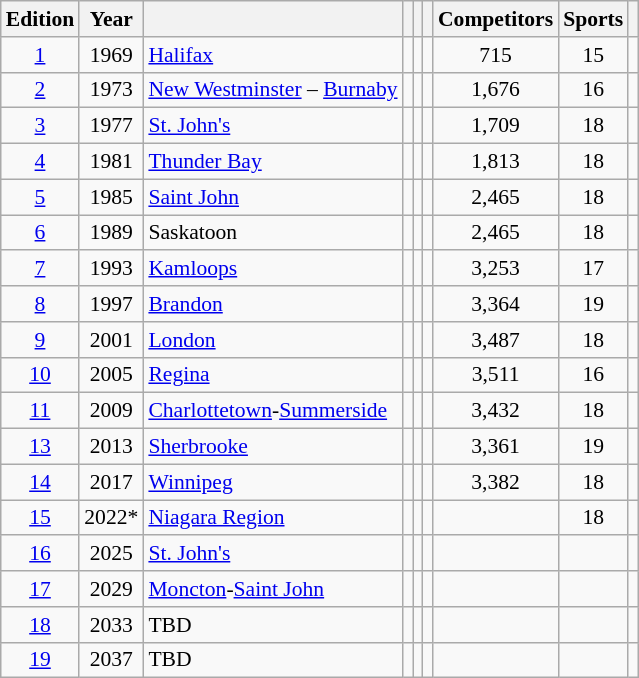<table class="wikitable sortable" style="text-align:center; font-size:90%;">
<tr>
<th>Edition</th>
<th>Year</th>
<th></th>
<th></th>
<th></th>
<th></th>
<th>Competitors</th>
<th>Sports</th>
<th></th>
</tr>
<tr>
<td><a href='#'>1</a></td>
<td>1969</td>
<td align=left><a href='#'>Halifax</a></td>
<td align=left></td>
<td align=left></td>
<td align=left></td>
<td>715</td>
<td>15</td>
<td align=left></td>
</tr>
<tr>
<td><a href='#'>2</a></td>
<td>1973</td>
<td align=left><a href='#'>New Westminster</a> – <a href='#'>Burnaby</a></td>
<td align=left></td>
<td align=left></td>
<td align=left></td>
<td>1,676</td>
<td>16</td>
<td align=left></td>
</tr>
<tr>
<td><a href='#'>3</a></td>
<td>1977</td>
<td align=left><a href='#'>St. John's</a></td>
<td align=left></td>
<td align=left></td>
<td align=left></td>
<td>1,709</td>
<td>18</td>
<td align=left></td>
</tr>
<tr>
<td><a href='#'>4</a></td>
<td>1981</td>
<td align=left><a href='#'>Thunder Bay</a></td>
<td align=left></td>
<td align=left></td>
<td align=left></td>
<td>1,813</td>
<td>18</td>
<td align=left></td>
</tr>
<tr>
<td><a href='#'>5</a></td>
<td>1985</td>
<td align=left><a href='#'>Saint John</a></td>
<td align=left></td>
<td align=left></td>
<td align=left></td>
<td>2,465</td>
<td>18</td>
<td align=left></td>
</tr>
<tr>
<td><a href='#'>6</a></td>
<td>1989</td>
<td align=left>Saskatoon</td>
<td align=left></td>
<td align=left></td>
<td align=left></td>
<td>2,465</td>
<td>18</td>
<td align=left></td>
</tr>
<tr>
<td><a href='#'>7</a></td>
<td>1993</td>
<td align=left><a href='#'>Kamloops</a></td>
<td align=left></td>
<td align=left></td>
<td align=left></td>
<td>3,253</td>
<td>17</td>
<td align=left></td>
</tr>
<tr>
<td><a href='#'>8</a></td>
<td>1997</td>
<td align=left><a href='#'>Brandon</a></td>
<td align=left></td>
<td align=left></td>
<td align=left></td>
<td>3,364</td>
<td>19</td>
<td align=left></td>
</tr>
<tr>
<td><a href='#'>9</a></td>
<td>2001</td>
<td align=left><a href='#'>London</a></td>
<td align=left></td>
<td align=left></td>
<td align=left></td>
<td>3,487</td>
<td>18</td>
<td align=left></td>
</tr>
<tr>
<td><a href='#'>10</a></td>
<td>2005</td>
<td align=left><a href='#'>Regina</a></td>
<td align=left></td>
<td align=left></td>
<td align=left></td>
<td>3,511</td>
<td>16</td>
<td align=left></td>
</tr>
<tr>
<td><a href='#'>11</a></td>
<td>2009</td>
<td align=left><a href='#'>Charlottetown</a>-<a href='#'>Summerside</a></td>
<td align=left></td>
<td align=left></td>
<td align=left></td>
<td>3,432</td>
<td>18</td>
<td align=left></td>
</tr>
<tr>
<td><a href='#'>13</a></td>
<td>2013</td>
<td align=left><a href='#'>Sherbrooke</a></td>
<td align=left></td>
<td align=left></td>
<td align=left></td>
<td>3,361</td>
<td>19</td>
<td align=left></td>
</tr>
<tr>
<td><a href='#'>14</a></td>
<td>2017</td>
<td align=left><a href='#'>Winnipeg</a></td>
<td align=left></td>
<td align=left></td>
<td align=left></td>
<td>3,382</td>
<td>18</td>
<td align=left></td>
</tr>
<tr>
<td><a href='#'>15</a></td>
<td>2022*</td>
<td align=left><a href='#'>Niagara Region</a></td>
<td align=left></td>
<td align=left></td>
<td align=left></td>
<td></td>
<td>18</td>
<td align=left></td>
</tr>
<tr>
<td><a href='#'>16</a></td>
<td>2025</td>
<td align=left><a href='#'>St. John's</a></td>
<td align=left></td>
<td align=left></td>
<td align=left></td>
<td></td>
<td></td>
<td align=left></td>
</tr>
<tr>
<td><a href='#'>17</a></td>
<td>2029</td>
<td align=left><a href='#'>Moncton</a>-<a href='#'>Saint John</a></td>
<td align=left></td>
<td align=left></td>
<td align=left></td>
<td></td>
<td></td>
<td align=left></td>
</tr>
<tr>
<td><a href='#'>18</a></td>
<td>2033</td>
<td align=left>TBD</td>
<td align=left></td>
<td align=left></td>
<td align=left></td>
<td></td>
<td></td>
<td align=left></td>
</tr>
<tr>
<td><a href='#'>19</a></td>
<td>2037</td>
<td align=left>TBD</td>
<td align=left></td>
<td align=left></td>
<td align=left></td>
<td></td>
<td></td>
<td align=left></td>
</tr>
</table>
